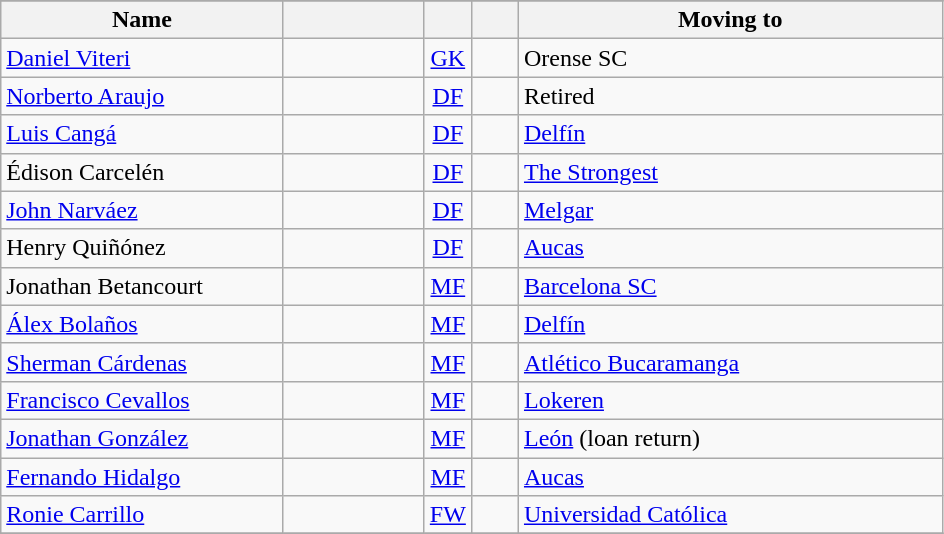<table class="wikitable" style="text-align: center;">
<tr>
</tr>
<tr>
<th width=30% align="center">Name</th>
<th width=15% align="center"></th>
<th width=5% align="center"></th>
<th width=5% align="center"></th>
<th width=45% align="center">Moving to</th>
</tr>
<tr>
<td align=left><a href='#'>Daniel Viteri</a></td>
<td></td>
<td><a href='#'>GK</a></td>
<td></td>
<td align=left>Orense SC </td>
</tr>
<tr>
<td align=left><a href='#'>Norberto Araujo</a></td>
<td></td>
<td><a href='#'>DF</a></td>
<td></td>
<td align=left>Retired</td>
</tr>
<tr>
<td align=left><a href='#'>Luis Cangá</a></td>
<td></td>
<td><a href='#'>DF</a></td>
<td></td>
<td align=left><a href='#'>Delfín</a> </td>
</tr>
<tr>
<td align=left>Édison Carcelén</td>
<td></td>
<td><a href='#'>DF</a></td>
<td></td>
<td align=left><a href='#'>The Strongest</a> </td>
</tr>
<tr>
<td align=left><a href='#'>John Narváez</a></td>
<td></td>
<td><a href='#'>DF</a></td>
<td></td>
<td align=left><a href='#'>Melgar</a> </td>
</tr>
<tr>
<td align=left>Henry Quiñónez</td>
<td></td>
<td><a href='#'>DF</a></td>
<td></td>
<td align=left><a href='#'>Aucas</a> </td>
</tr>
<tr>
<td align=left>Jonathan Betancourt</td>
<td></td>
<td><a href='#'>MF</a></td>
<td></td>
<td align=left><a href='#'>Barcelona SC</a> </td>
</tr>
<tr>
<td align=left><a href='#'>Álex Bolaños</a></td>
<td></td>
<td><a href='#'>MF</a></td>
<td></td>
<td align=left><a href='#'>Delfín</a> </td>
</tr>
<tr>
<td align=left><a href='#'>Sherman Cárdenas</a></td>
<td></td>
<td><a href='#'>MF</a></td>
<td></td>
<td align=left><a href='#'>Atlético Bucaramanga</a> </td>
</tr>
<tr>
<td align=left><a href='#'>Francisco Cevallos</a></td>
<td></td>
<td><a href='#'>MF</a></td>
<td></td>
<td align=left><a href='#'>Lokeren</a> </td>
</tr>
<tr>
<td align=left><a href='#'>Jonathan González</a></td>
<td></td>
<td><a href='#'>MF</a></td>
<td></td>
<td align=left><a href='#'>León</a>  (loan return)</td>
</tr>
<tr>
<td align=left><a href='#'>Fernando Hidalgo</a></td>
<td></td>
<td><a href='#'>MF</a></td>
<td></td>
<td align=left><a href='#'>Aucas</a> </td>
</tr>
<tr>
<td align=left><a href='#'>Ronie Carrillo</a></td>
<td></td>
<td><a href='#'>FW</a></td>
<td></td>
<td align=left><a href='#'>Universidad Católica</a> </td>
</tr>
<tr>
</tr>
</table>
